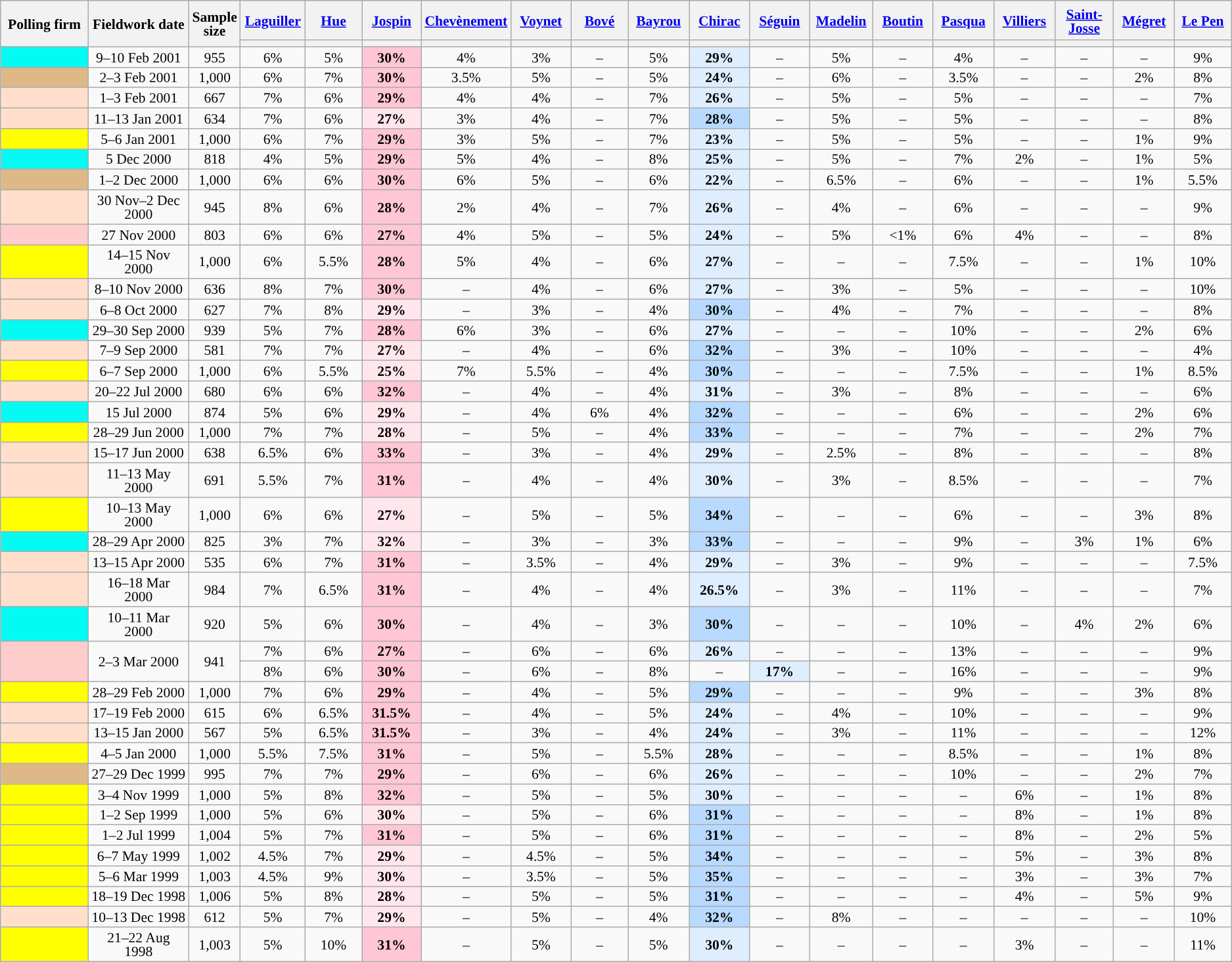<table class="wikitable sortable" style="text-align:center;font-size:90%;line-height:14px;">
<tr style="height:40px;">
<th style="width:100px;" rowspan="2">Polling firm</th>
<th style="width:110px;" rowspan="2">Fieldwork date</th>
<th style="width:35px;" rowspan="2">Sample<br>size</th>
<th class="unsortable" style="width:60px;"><a href='#'>Laguiller</a><br></th>
<th class="unsortable" style="width:60px;"><a href='#'>Hue</a><br></th>
<th class="unsortable" style="width:60px;"><a href='#'>Jospin</a><br></th>
<th class="unsortable" style="width:60px;"><a href='#'>Chevènement</a><br></th>
<th class="unsortable" style="width:60px;"><a href='#'>Voynet</a><br></th>
<th class="unsortable" style="width:60px;"><a href='#'>Bové</a><br></th>
<th class="unsortable" style="width:60px;"><a href='#'>Bayrou</a><br></th>
<th class="unsortable" style="width:60px;"><a href='#'>Chirac</a><br></th>
<th class="unsortable" style="width:60px;"><a href='#'>Séguin</a><br></th>
<th class="unsortable" style="width:60px;"><a href='#'>Madelin</a><br></th>
<th class="unsortable" style="width:60px;"><a href='#'>Boutin</a><br></th>
<th class="unsortable" style="width:60px;"><a href='#'>Pasqua</a><br></th>
<th class="unsortable" style="width:60px;"><a href='#'>Villiers</a><br></th>
<th class="unsortable" style="width:60px;"><a href='#'>Saint-Josse</a><br></th>
<th class="unsortable" style="width:60px;"><a href='#'>Mégret</a><br></th>
<th class="unsortable" style="width:60px;"><a href='#'>Le Pen</a><br></th>
</tr>
<tr>
<th style="background:"></th>
<th style="background:"></th>
<th style="background:"></th>
<th style="background:"></th>
<th style="background:"></th>
<th style="background:"></th>
<th style="background:"></th>
<th style="background:"></th>
<th style="background:"></th>
<th style="background:"></th>
<th style="background:"></th>
<th style="background:"></th>
<th style="background:"></th>
<th style="background:"></th>
<th style="background:"></th>
<th style="background:"></th>
</tr>
<tr>
<td style="background:#04FBF4;"></td>
<td data-sort-value="2001-02-10">9–10 Feb 2001</td>
<td>955</td>
<td>6%</td>
<td>5%</td>
<td style="background:#FFC6D5;"><strong>30%</strong></td>
<td>4%</td>
<td>3%</td>
<td>–</td>
<td>5%</td>
<td style="background:#DFEEFF;"><strong>29%</strong></td>
<td>–</td>
<td>5%</td>
<td>–</td>
<td>4%</td>
<td>–</td>
<td>–</td>
<td>–</td>
<td>9%</td>
</tr>
<tr>
<td style="background:burlywood;"></td>
<td data-sort-value="2001-02-03">2–3 Feb 2001</td>
<td>1,000</td>
<td>6%</td>
<td>7%</td>
<td style="background:#FFC6D5;"><strong>30%</strong></td>
<td>3.5%</td>
<td>5%</td>
<td>–</td>
<td>5%</td>
<td style="background:#DFEEFF;"><strong>24%</strong></td>
<td>–</td>
<td>6%</td>
<td>–</td>
<td>3.5%</td>
<td>–</td>
<td>–</td>
<td>2%</td>
<td>8%</td>
</tr>
<tr>
<td style="background:#FFDFCC;"></td>
<td data-sort-value="2001-02-03">1–3 Feb 2001</td>
<td>667</td>
<td>7%</td>
<td>6%</td>
<td style="background:#FFC6D5;"><strong>29%</strong></td>
<td>4%</td>
<td>4%</td>
<td>–</td>
<td>7%</td>
<td style="background:#DFEEFF;"><strong>26%</strong></td>
<td>–</td>
<td>5%</td>
<td>–</td>
<td>5%</td>
<td>–</td>
<td>–</td>
<td>–</td>
<td>7%</td>
</tr>
<tr>
<td style="background:#FFDFCC;"></td>
<td data-sort-value="2001-01-13">11–13 Jan 2001</td>
<td>634</td>
<td>7%</td>
<td>6%</td>
<td style="background:#FFE6EC;"><strong>27%</strong></td>
<td>3%</td>
<td>4%</td>
<td>–</td>
<td>7%</td>
<td style="background:#B9DAFF;"><strong>28%</strong></td>
<td>–</td>
<td>5%</td>
<td>–</td>
<td>5%</td>
<td>–</td>
<td>–</td>
<td>–</td>
<td>8%</td>
</tr>
<tr>
<td style="background:yellow;"></td>
<td data-sort-value="2001-01-06">5–6 Jan 2001</td>
<td>1,000</td>
<td>6%</td>
<td>7%</td>
<td style="background:#FFC6D5;"><strong>29%</strong></td>
<td>3%</td>
<td>5%</td>
<td>–</td>
<td>7%</td>
<td style="background:#DFEEFF;"><strong>23%</strong></td>
<td>–</td>
<td>5%</td>
<td>–</td>
<td>5%</td>
<td>–</td>
<td>–</td>
<td>1%</td>
<td>9%</td>
</tr>
<tr>
<td style="background:#04FBF4;"></td>
<td data-sort-value="2000-12-05">5 Dec 2000</td>
<td>818</td>
<td>4%</td>
<td>5%</td>
<td style="background:#FFC6D5;"><strong>29%</strong></td>
<td>5%</td>
<td>4%</td>
<td>–</td>
<td>8%</td>
<td style="background:#DFEEFF;"><strong>25%</strong></td>
<td>–</td>
<td>5%</td>
<td>–</td>
<td>7%</td>
<td>2%</td>
<td>–</td>
<td>1%</td>
<td>5%</td>
</tr>
<tr>
<td style="background:burlywood;"></td>
<td data-sort-value="2000-12-02">1–2 Dec 2000</td>
<td>1,000</td>
<td>6%</td>
<td>6%</td>
<td style="background:#FFC6D5;"><strong>30%</strong></td>
<td>6%</td>
<td>5%</td>
<td>–</td>
<td>6%</td>
<td style="background:#DFEEFF;"><strong>22%</strong></td>
<td>–</td>
<td>6.5%</td>
<td>–</td>
<td>6%</td>
<td>–</td>
<td>–</td>
<td>1%</td>
<td>5.5%</td>
</tr>
<tr>
<td style="background:#FFDFCC;"></td>
<td data-sort-value="2000-12-02">30 Nov–2 Dec 2000</td>
<td>945</td>
<td>8%</td>
<td>6%</td>
<td style="background:#FFC6D5;"><strong>28%</strong></td>
<td>2%</td>
<td>4%</td>
<td>–</td>
<td>7%</td>
<td style="background:#DFEEFF;"><strong>26%</strong></td>
<td>–</td>
<td>4%</td>
<td>–</td>
<td>6%</td>
<td>–</td>
<td>–</td>
<td>–</td>
<td>9%</td>
</tr>
<tr>
<td style="background:#FFCCCC;"></td>
<td data-sort-value="2000-11-27">27 Nov 2000</td>
<td>803</td>
<td>6%</td>
<td>6%</td>
<td style="background:#FFC6D5;"><strong>27%</strong></td>
<td>4%</td>
<td>5%</td>
<td>–</td>
<td>5%</td>
<td style="background:#DFEEFF;"><strong>24%</strong></td>
<td>–</td>
<td>5%</td>
<td data-sort-value="0%"><1%</td>
<td>6%</td>
<td>4%</td>
<td>–</td>
<td>–</td>
<td>8%</td>
</tr>
<tr>
<td style="background:yellow;"></td>
<td data-sort-value="2000-11-15">14–15 Nov 2000</td>
<td>1,000</td>
<td>6%</td>
<td>5.5%</td>
<td style="background:#FFC6D5;"><strong>28%</strong></td>
<td>5%</td>
<td>4%</td>
<td>–</td>
<td>6%</td>
<td style="background:#DFEEFF;"><strong>27%</strong></td>
<td>–</td>
<td>–</td>
<td>–</td>
<td>7.5%</td>
<td>–</td>
<td>–</td>
<td>1%</td>
<td>10%</td>
</tr>
<tr>
<td style="background:#FFDFCC;"></td>
<td data-sort-value="2000-11-10">8–10 Nov 2000</td>
<td>636</td>
<td>8%</td>
<td>7%</td>
<td style="background:#FFC6D5;"><strong>30%</strong></td>
<td>–</td>
<td>4%</td>
<td>–</td>
<td>6%</td>
<td style="background:#DFEEFF;"><strong>27%</strong></td>
<td>–</td>
<td>3%</td>
<td>–</td>
<td>5%</td>
<td>–</td>
<td>–</td>
<td>–</td>
<td>10%</td>
</tr>
<tr>
<td style="background:#FFDFCC;"></td>
<td data-sort-value="2000-10-08">6–8 Oct 2000</td>
<td>627</td>
<td>7%</td>
<td>8%</td>
<td style="background:#FFE6EC;"><strong>29%</strong></td>
<td>–</td>
<td>3%</td>
<td>–</td>
<td>4%</td>
<td style="background:#B9DAFF;"><strong>30%</strong></td>
<td>–</td>
<td>4%</td>
<td>–</td>
<td>7%</td>
<td>–</td>
<td>–</td>
<td>–</td>
<td>8%</td>
</tr>
<tr>
<td style="background:#04FBF4;"></td>
<td data-sort-value="2000-09-30">29–30 Sep 2000</td>
<td>939</td>
<td>5%</td>
<td>7%</td>
<td style="background:#FFC6D5;"><strong>28%</strong></td>
<td>6%</td>
<td>3%</td>
<td>–</td>
<td>6%</td>
<td style="background:#DFEEFF;"><strong>27%</strong></td>
<td>–</td>
<td>–</td>
<td>–</td>
<td>10%</td>
<td>–</td>
<td>–</td>
<td>2%</td>
<td>6%</td>
</tr>
<tr>
<td style="background:#FFDFCC;"></td>
<td data-sort-value="2000-09-09">7–9 Sep 2000</td>
<td>581</td>
<td>7%</td>
<td>7%</td>
<td style="background:#FFE6EC;"><strong>27%</strong></td>
<td>–</td>
<td>4%</td>
<td>–</td>
<td>6%</td>
<td style="background:#B9DAFF;"><strong>32%</strong></td>
<td>–</td>
<td>3%</td>
<td>–</td>
<td>10%</td>
<td>–</td>
<td>–</td>
<td>–</td>
<td>4%</td>
</tr>
<tr>
<td style="background:yellow;"></td>
<td data-sort-value="2000-09-07">6–7 Sep 2000</td>
<td>1,000</td>
<td>6%</td>
<td>5.5%</td>
<td style="background:#FFE6EC;"><strong>25%</strong></td>
<td>7%</td>
<td>5.5%</td>
<td>–</td>
<td>4%</td>
<td style="background:#B9DAFF;"><strong>30%</strong></td>
<td>–</td>
<td>–</td>
<td>–</td>
<td>7.5%</td>
<td>–</td>
<td>–</td>
<td>1%</td>
<td>8.5%</td>
</tr>
<tr>
<td style="background:#FFDFCC;"></td>
<td data-sort-value="2000-07-22">20–22 Jul 2000</td>
<td>680</td>
<td>6%</td>
<td>6%</td>
<td style="background:#FFC6D5;"><strong>32%</strong></td>
<td>–</td>
<td>4%</td>
<td>–</td>
<td>4%</td>
<td style="background:#DFEEFF;"><strong>31%</strong></td>
<td>–</td>
<td>3%</td>
<td>–</td>
<td>8%</td>
<td>–</td>
<td>–</td>
<td>–</td>
<td>6%</td>
</tr>
<tr>
<td style="background:#04FBF4;"></td>
<td data-sort-value="2000-07-15">15 Jul 2000</td>
<td>874</td>
<td>5%</td>
<td>6%</td>
<td style="background:#FFE6EC;"><strong>29%</strong></td>
<td>–</td>
<td>4%</td>
<td>6%</td>
<td>4%</td>
<td style="background:#B9DAFF;"><strong>32%</strong></td>
<td>–</td>
<td>–</td>
<td>–</td>
<td>6%</td>
<td>–</td>
<td>–</td>
<td>2%</td>
<td>6%</td>
</tr>
<tr>
<td style="background:yellow;"></td>
<td data-sort-value="2000-06-29">28–29 Jun 2000</td>
<td>1,000</td>
<td>7%</td>
<td>7%</td>
<td style="background:#FFE6EC;"><strong>28%</strong></td>
<td>–</td>
<td>5%</td>
<td>–</td>
<td>4%</td>
<td style="background:#B9DAFF;"><strong>33%</strong></td>
<td>–</td>
<td>–</td>
<td>–</td>
<td>7%</td>
<td>–</td>
<td>–</td>
<td>2%</td>
<td>7%</td>
</tr>
<tr>
<td style="background:#FFDFCC;"></td>
<td data-sort-value="2000-06-17">15–17 Jun 2000</td>
<td>638</td>
<td>6.5%</td>
<td>6%</td>
<td style="background:#FFC6D5;"><strong>33%</strong></td>
<td>–</td>
<td>3%</td>
<td>–</td>
<td>4%</td>
<td style="background:#DFEEFF;"><strong>29%</strong></td>
<td>–</td>
<td>2.5%</td>
<td>–</td>
<td>8%</td>
<td>–</td>
<td>–</td>
<td>–</td>
<td>8%</td>
</tr>
<tr>
<td style="background:#FFDFCC;"></td>
<td data-sort-value="2000-05-13">11–13 May 2000</td>
<td>691</td>
<td>5.5%</td>
<td>7%</td>
<td style="background:#FFC6D5;"><strong>31%</strong></td>
<td>–</td>
<td>4%</td>
<td>–</td>
<td>4%</td>
<td style="background:#DFEEFF;"><strong>30%</strong></td>
<td>–</td>
<td>3%</td>
<td>–</td>
<td>8.5%</td>
<td>–</td>
<td>–</td>
<td>–</td>
<td>7%</td>
</tr>
<tr>
<td style="background:yellow;"></td>
<td data-sort-value="2000-05-13">10–13 May 2000</td>
<td>1,000</td>
<td>6%</td>
<td>6%</td>
<td style="background:#FFE6EC;"><strong>27%</strong></td>
<td>–</td>
<td>5%</td>
<td>–</td>
<td>5%</td>
<td style="background:#B9DAFF;"><strong>34%</strong></td>
<td>–</td>
<td>–</td>
<td>–</td>
<td>6%</td>
<td>–</td>
<td>–</td>
<td>3%</td>
<td>8%</td>
</tr>
<tr>
<td style="background:#04FBF4;"></td>
<td data-sort-value="2000-04-29">28–29 Apr 2000</td>
<td>825</td>
<td>3%</td>
<td>7%</td>
<td style="background:#FFE6EC;"><strong>32%</strong></td>
<td>–</td>
<td>3%</td>
<td>–</td>
<td>3%</td>
<td style="background:#B9DAFF;"><strong>33%</strong></td>
<td>–</td>
<td>–</td>
<td>–</td>
<td>9%</td>
<td>–</td>
<td>3%</td>
<td>1%</td>
<td>6%</td>
</tr>
<tr>
<td style="background:#FFDFCC;"></td>
<td data-sort-value="2000-04-15">13–15 Apr 2000</td>
<td>535</td>
<td>6%</td>
<td>7%</td>
<td style="background:#FFC6D5;"><strong>31%</strong></td>
<td>–</td>
<td>3.5%</td>
<td>–</td>
<td>4%</td>
<td style="background:#DFEEFF;"><strong>29%</strong></td>
<td>–</td>
<td>3%</td>
<td>–</td>
<td>9%</td>
<td>–</td>
<td>–</td>
<td>–</td>
<td>7.5%</td>
</tr>
<tr>
<td style="background:#FFDFCC;"></td>
<td data-sort-value="2000-03-18">16–18 Mar 2000</td>
<td>984</td>
<td>7%</td>
<td>6.5%</td>
<td style="background:#FFC6D5;"><strong>31%</strong></td>
<td>–</td>
<td>4%</td>
<td>–</td>
<td>4%</td>
<td style="background:#DFEEFF;"><strong>26.5%</strong></td>
<td>–</td>
<td>3%</td>
<td>–</td>
<td>11%</td>
<td>–</td>
<td>–</td>
<td>–</td>
<td>7%</td>
</tr>
<tr>
<td style="background:#04FBF4;"></td>
<td data-sort-value="2000-03-11">10–11 Mar 2000</td>
<td>920</td>
<td>5%</td>
<td>6%</td>
<td style="background:#FFC6D5;"><strong>30%</strong></td>
<td>–</td>
<td>4%</td>
<td>–</td>
<td>3%</td>
<td style="background:#B9DAFF;"><strong>30%</strong></td>
<td>–</td>
<td>–</td>
<td>–</td>
<td>10%</td>
<td>–</td>
<td>4%</td>
<td>2%</td>
<td>6%</td>
</tr>
<tr>
<td rowspan="2" style="background:#FFCCCC;"></td>
<td rowspan="2" data-sort-value="2000-03-03">2–3 Mar 2000</td>
<td rowspan="2">941</td>
<td>7%</td>
<td>6%</td>
<td style="background:#FFC6D5;"><strong>27%</strong></td>
<td>–</td>
<td>6%</td>
<td>–</td>
<td>6%</td>
<td style="background:#DFEEFF;"><strong>26%</strong></td>
<td>–</td>
<td>–</td>
<td>–</td>
<td>13%</td>
<td>–</td>
<td>–</td>
<td>–</td>
<td>9%</td>
</tr>
<tr>
<td>8%</td>
<td>6%</td>
<td style="background:#FFC6D5;"><strong>30%</strong></td>
<td>–</td>
<td>6%</td>
<td>–</td>
<td>8%</td>
<td>–</td>
<td style="background:#DFEEFF;"><strong>17%</strong></td>
<td>–</td>
<td>–</td>
<td>16%</td>
<td>–</td>
<td>–</td>
<td>–</td>
<td>9%</td>
</tr>
<tr>
<td style="background:yellow;"></td>
<td data-sort-value="2000-02-29">28–29 Feb 2000</td>
<td>1,000</td>
<td>7%</td>
<td>6%</td>
<td style="background:#FFC6D5;"><strong>29%</strong></td>
<td>–</td>
<td>4%</td>
<td>–</td>
<td>5%</td>
<td style="background:#B9DAFF;"><strong>29%</strong></td>
<td>–</td>
<td>–</td>
<td>–</td>
<td>9%</td>
<td>–</td>
<td>–</td>
<td>3%</td>
<td>8%</td>
</tr>
<tr>
<td style="background:#FFDFCC;"></td>
<td data-sort-value="2000-02-19">17–19 Feb 2000</td>
<td>615</td>
<td>6%</td>
<td>6.5%</td>
<td style="background:#FFC6D5;"><strong>31.5%</strong></td>
<td>–</td>
<td>4%</td>
<td>–</td>
<td>5%</td>
<td style="background:#DFEEFF;"><strong>24%</strong></td>
<td>–</td>
<td>4%</td>
<td>–</td>
<td>10%</td>
<td>–</td>
<td>–</td>
<td>–</td>
<td>9%</td>
</tr>
<tr>
<td style="background:#FFDFCC;"></td>
<td data-sort-value="2000-01-15">13–15 Jan 2000</td>
<td>567</td>
<td>5%</td>
<td>6.5%</td>
<td style="background:#FFC6D5;"><strong>31.5%</strong></td>
<td>–</td>
<td>3%</td>
<td>–</td>
<td>4%</td>
<td style="background:#DFEEFF;"><strong>24%</strong></td>
<td>–</td>
<td>3%</td>
<td>–</td>
<td>11%</td>
<td>–</td>
<td>–</td>
<td>–</td>
<td>12%</td>
</tr>
<tr>
<td style="background:yellow;"></td>
<td data-sort-value="2000-01-05">4–5 Jan 2000</td>
<td>1,000</td>
<td>5.5%</td>
<td>7.5%</td>
<td style="background:#FFC6D5;"><strong>31%</strong></td>
<td>–</td>
<td>5%</td>
<td>–</td>
<td>5.5%</td>
<td style="background:#DFEEFF;"><strong>28%</strong></td>
<td>–</td>
<td>–</td>
<td>–</td>
<td>8.5%</td>
<td>–</td>
<td>–</td>
<td>1%</td>
<td>8%</td>
</tr>
<tr>
<td style="background:burlywood;"></td>
<td data-sort-value="1999-12-29">27–29 Dec 1999</td>
<td>995</td>
<td>7%</td>
<td>7%</td>
<td style="background:#FFC6D5;"><strong>29%</strong></td>
<td>–</td>
<td>6%</td>
<td>–</td>
<td>6%</td>
<td style="background:#DFEEFF;"><strong>26%</strong></td>
<td>–</td>
<td>–</td>
<td>–</td>
<td>10%</td>
<td>–</td>
<td>–</td>
<td>2%</td>
<td>7%</td>
</tr>
<tr>
<td style="background:yellow;"></td>
<td data-sort-value="1999-11-04">3–4 Nov 1999</td>
<td>1,000</td>
<td>5%</td>
<td>8%</td>
<td style="background:#FFC6D5;"><strong>32%</strong></td>
<td>–</td>
<td>5%</td>
<td>–</td>
<td>5%</td>
<td style="background:#DFEEFF;"><strong>30%</strong></td>
<td>–</td>
<td>–</td>
<td>–</td>
<td>–</td>
<td>6%</td>
<td>–</td>
<td>1%</td>
<td>8%</td>
</tr>
<tr>
<td style="background:yellow;"></td>
<td data-sort-value="1999-09-02">1–2 Sep 1999</td>
<td>1,000</td>
<td>5%</td>
<td>6%</td>
<td style="background:#FFE6EC;"><strong>30%</strong></td>
<td>–</td>
<td>5%</td>
<td>–</td>
<td>6%</td>
<td style="background:#B9DAFF;"><strong>31%</strong></td>
<td>–</td>
<td>–</td>
<td>–</td>
<td>–</td>
<td>8%</td>
<td>–</td>
<td>1%</td>
<td>8%</td>
</tr>
<tr>
<td style="background:yellow;"></td>
<td data-sort-value="1999-07-02">1–2 Jul 1999</td>
<td>1,004</td>
<td>5%</td>
<td>7%</td>
<td style="background:#FFC6D5;"><strong>31%</strong></td>
<td>–</td>
<td>5%</td>
<td>–</td>
<td>6%</td>
<td style="background:#B9DAFF;"><strong>31%</strong></td>
<td>–</td>
<td>–</td>
<td>–</td>
<td>–</td>
<td>8%</td>
<td>–</td>
<td>2%</td>
<td>5%</td>
</tr>
<tr>
<td style="background:yellow;"></td>
<td data-sort-value="1999-05-07">6–7 May 1999</td>
<td>1,002</td>
<td>4.5%</td>
<td>7%</td>
<td style="background:#FFE6EC;"><strong>29%</strong></td>
<td>–</td>
<td>4.5%</td>
<td>–</td>
<td>5%</td>
<td style="background:#B9DAFF;"><strong>34%</strong></td>
<td>–</td>
<td>–</td>
<td>–</td>
<td>–</td>
<td>5%</td>
<td>–</td>
<td>3%</td>
<td>8%</td>
</tr>
<tr>
<td style="background:yellow;"></td>
<td data-sort-value="1999-03-06">5–6 Mar 1999</td>
<td>1,003</td>
<td>4.5%</td>
<td>9%</td>
<td style="background:#FFE6EC;"><strong>30%</strong></td>
<td>–</td>
<td>3.5%</td>
<td>–</td>
<td>5%</td>
<td style="background:#B9DAFF;"><strong>35%</strong></td>
<td>–</td>
<td>–</td>
<td>–</td>
<td>–</td>
<td>3%</td>
<td>–</td>
<td>3%</td>
<td>7%</td>
</tr>
<tr>
<td style="background:yellow;"></td>
<td data-sort-value="1998-12-19">18–19 Dec 1998</td>
<td>1,006</td>
<td>5%</td>
<td>8%</td>
<td style="background:#FFE6EC;"><strong>28%</strong></td>
<td>–</td>
<td>5%</td>
<td>–</td>
<td>5%</td>
<td style="background:#B9DAFF;"><strong>31%</strong></td>
<td>–</td>
<td>–</td>
<td>–</td>
<td>–</td>
<td>4%</td>
<td>–</td>
<td>5%</td>
<td>9%</td>
</tr>
<tr>
<td style="background:#FFDFCC;"></td>
<td data-sort-value="1998-12-13">10–13 Dec 1998</td>
<td>612</td>
<td>5%</td>
<td>7%</td>
<td style="background:#FFE6EC;"><strong>29%</strong></td>
<td>–</td>
<td>5%</td>
<td>–</td>
<td>4%</td>
<td style="background:#B9DAFF;"><strong>32%</strong></td>
<td>–</td>
<td>8%</td>
<td>–</td>
<td>–</td>
<td>–</td>
<td>–</td>
<td>–</td>
<td>10%</td>
</tr>
<tr>
<td style="background:yellow;"></td>
<td data-sort-value="1998-08-22">21–22 Aug 1998</td>
<td>1,003</td>
<td>5%</td>
<td>10%</td>
<td style="background:#FFC6D5;"><strong>31%</strong></td>
<td>–</td>
<td>5%</td>
<td>–</td>
<td>5%</td>
<td style="background:#DFEEFF;"><strong>30%</strong></td>
<td>–</td>
<td>–</td>
<td>–</td>
<td>–</td>
<td>3%</td>
<td>–</td>
<td>–</td>
<td>11%</td>
</tr>
</table>
